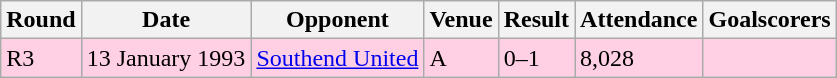<table class="wikitable">
<tr>
<th>Round</th>
<th>Date</th>
<th>Opponent</th>
<th>Venue</th>
<th>Result</th>
<th>Attendance</th>
<th>Goalscorers</th>
</tr>
<tr style="background-color: #ffd0e3;">
<td>R3</td>
<td>13 January 1993</td>
<td><a href='#'>Southend United</a></td>
<td>A</td>
<td>0–1</td>
<td>8,028</td>
<td></td>
</tr>
</table>
